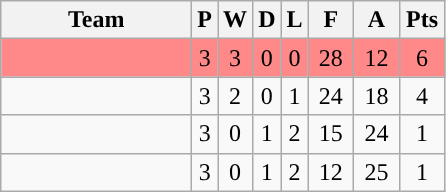<table class="wikitable" style="text-align:center;">
<tr>
<th width="120px">Team</th>
<th>P</th>
<th>W</th>
<th>D</th>
<th>L</th>
<th width="23px">F</th>
<th width="23px">A</th>
<th width="23px">Pts</th>
</tr>
<tr bgcolor="#FF8888">
<td></td>
<td>3</td>
<td>3</td>
<td>0</td>
<td>0</td>
<td>28</td>
<td>12</td>
<td>6</td>
</tr>
<tr>
<td></td>
<td>3</td>
<td>2</td>
<td>0</td>
<td>1</td>
<td>24</td>
<td>18</td>
<td>4</td>
</tr>
<tr>
<td></td>
<td>3</td>
<td>0</td>
<td>1</td>
<td>2</td>
<td>15</td>
<td>24</td>
<td>1</td>
</tr>
<tr>
<td></td>
<td>3</td>
<td>0</td>
<td>1</td>
<td>2</td>
<td>12</td>
<td>25</td>
<td>1</td>
</tr>
</table>
